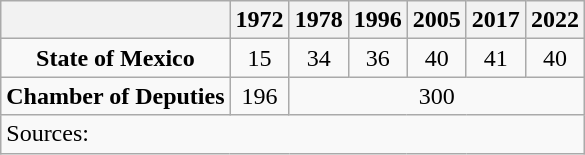<table class="wikitable" style="text-align: center">
<tr>
<th></th>
<th>1972</th>
<th>1978</th>
<th>1996</th>
<th>2005</th>
<th>2017</th>
<th>2022</th>
</tr>
<tr>
<td><strong>State of Mexico</strong></td>
<td>15</td>
<td>34</td>
<td>36</td>
<td>40</td>
<td>41</td>
<td>40</td>
</tr>
<tr>
<td><strong>Chamber of Deputies</strong></td>
<td>196</td>
<td colspan=5>300</td>
</tr>
<tr>
<td colspan=7 style="text-align: left">Sources: </td>
</tr>
</table>
